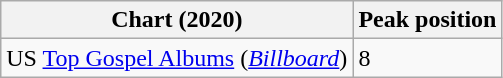<table class="wikitable">
<tr>
<th>Chart (2020)</th>
<th>Peak position</th>
</tr>
<tr>
<td>US <a href='#'>Top Gospel Albums</a> (<em><a href='#'>Billboard</a></em>)</td>
<td>8</td>
</tr>
</table>
